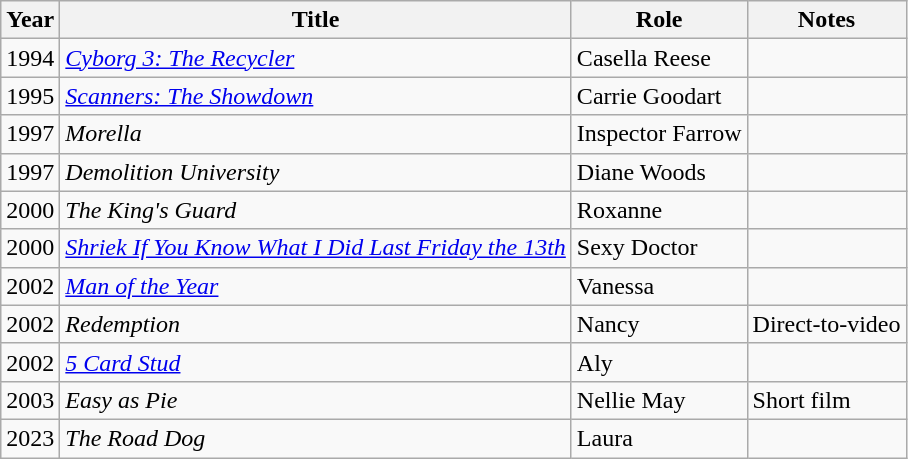<table class="wikitable sortable">
<tr>
<th>Year</th>
<th>Title</th>
<th>Role</th>
<th>Notes</th>
</tr>
<tr>
<td>1994</td>
<td><em><a href='#'>Cyborg 3: The Recycler</a></em></td>
<td>Casella Reese</td>
<td></td>
</tr>
<tr>
<td>1995</td>
<td><em><a href='#'>Scanners: The Showdown</a></em></td>
<td>Carrie Goodart</td>
<td></td>
</tr>
<tr>
<td>1997</td>
<td><em>Morella</em></td>
<td>Inspector Farrow</td>
<td></td>
</tr>
<tr>
<td>1997</td>
<td><em>Demolition University</em></td>
<td>Diane Woods</td>
<td></td>
</tr>
<tr>
<td>2000</td>
<td><em>The King's Guard</em></td>
<td>Roxanne</td>
<td></td>
</tr>
<tr>
<td>2000</td>
<td><em><a href='#'>Shriek If You Know What I Did Last Friday the 13th</a></em></td>
<td>Sexy Doctor</td>
<td></td>
</tr>
<tr>
<td>2002</td>
<td><em><a href='#'>Man of the Year</a></em></td>
<td>Vanessa</td>
<td></td>
</tr>
<tr>
<td>2002</td>
<td><em>Redemption</em></td>
<td>Nancy</td>
<td>Direct-to-video</td>
</tr>
<tr>
<td>2002</td>
<td><em><a href='#'>5 Card Stud</a></em></td>
<td>Aly</td>
<td></td>
</tr>
<tr>
<td>2003</td>
<td><em>Easy as Pie</em></td>
<td>Nellie May</td>
<td>Short film</td>
</tr>
<tr>
<td>2023</td>
<td><em>The Road Dog</em></td>
<td>Laura</td>
<td></td>
</tr>
</table>
